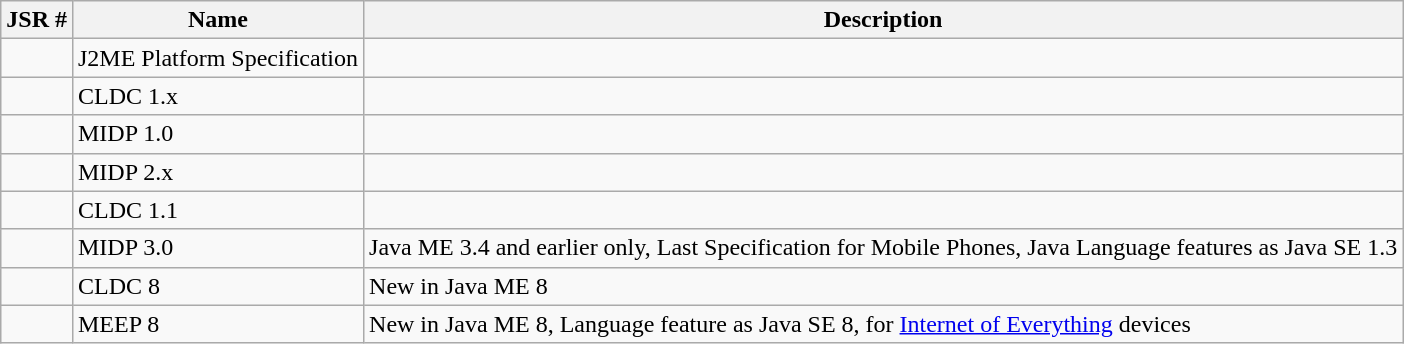<table class="wikitable">
<tr>
<th>JSR #</th>
<th>Name</th>
<th>Description</th>
</tr>
<tr>
<td></td>
<td>J2ME Platform Specification</td>
<td></td>
</tr>
<tr>
<td></td>
<td>CLDC 1.x</td>
<td></td>
</tr>
<tr>
<td></td>
<td>MIDP 1.0</td>
<td></td>
</tr>
<tr>
<td></td>
<td>MIDP 2.x</td>
<td></td>
</tr>
<tr>
<td></td>
<td>CLDC 1.1</td>
<td></td>
</tr>
<tr>
<td></td>
<td>MIDP 3.0</td>
<td>Java ME 3.4 and earlier only, Last Specification for Mobile Phones,  Java Language features as Java SE 1.3</td>
</tr>
<tr>
<td></td>
<td>CLDC 8</td>
<td>New in Java ME 8</td>
</tr>
<tr>
<td></td>
<td>MEEP 8</td>
<td>New in Java ME 8, Language feature as Java SE 8, for <a href='#'>Internet of Everything</a> devices</td>
</tr>
</table>
